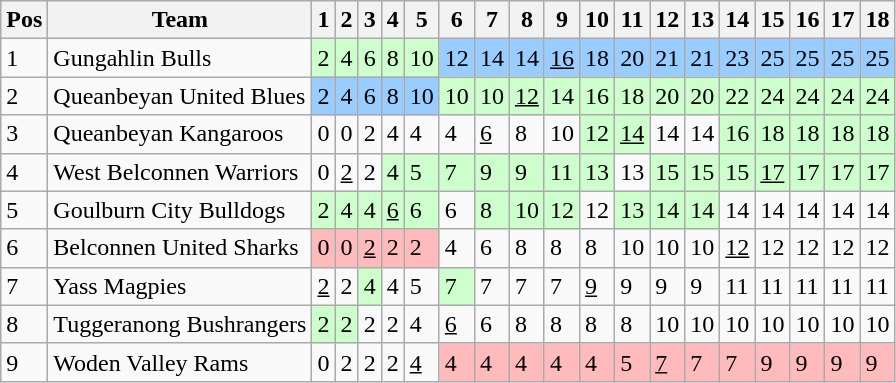<table class="wikitable">
<tr>
<th>Pos</th>
<th>Team</th>
<th>1</th>
<th>2</th>
<th>3</th>
<th>4</th>
<th>5</th>
<th>6</th>
<th>7</th>
<th>8</th>
<th>9</th>
<th>10</th>
<th>11</th>
<th>12</th>
<th>13</th>
<th>14</th>
<th>15</th>
<th>16</th>
<th>17</th>
<th>18</th>
</tr>
<tr>
<td>1</td>
<td> Gungahlin Bulls</td>
<td style="background:#ccffcc;">2</td>
<td style="background:#ccffcc;">4</td>
<td style="background:#ccffcc;">6</td>
<td style="background:#ccffcc;">8</td>
<td style="background:#ccffcc;">10</td>
<td style="background:#99ccff;">12</td>
<td style="background:#99ccff;">14</td>
<td style="background:#99ccff;">14</td>
<td style="background:#99ccff;"><u>16</u></td>
<td style="background:#99ccff;">18</td>
<td style="background:#99ccff;">20</td>
<td style="background:#99ccff;">21</td>
<td style="background:#99ccff;">21</td>
<td style="background:#99ccff;">23</td>
<td style="background:#99ccff;">25</td>
<td style="background:#99ccff;">25</td>
<td style="background:#99ccff;">25</td>
<td style="background:#99ccff;">25</td>
</tr>
<tr>
<td>2</td>
<td> Queanbeyan United Blues</td>
<td style="background:#99ccff;">2</td>
<td style="background:#99ccff;">4</td>
<td style="background:#99ccff;">6</td>
<td style="background:#99ccff;">8</td>
<td style="background:#99ccff;">10</td>
<td style="background:#ccffcc;">10</td>
<td style="background:#ccffcc;">10</td>
<td style="background:#ccffcc;"><u>12</u></td>
<td style="background:#ccffcc;">14</td>
<td style="background:#ccffcc;">16</td>
<td style="background:#ccffcc;">18</td>
<td style="background:#ccffcc;">20</td>
<td style="background:#ccffcc;">20</td>
<td style="background:#ccffcc;">22</td>
<td style="background:#ccffcc;">24</td>
<td style="background:#ccffcc;">24</td>
<td style="background:#ccffcc;">24</td>
<td style="background:#ccffcc;">24</td>
</tr>
<tr>
<td>3</td>
<td> Queanbeyan Kangaroos</td>
<td>0</td>
<td>0</td>
<td>2</td>
<td>4</td>
<td>4</td>
<td>4</td>
<td><u>6</u></td>
<td>8</td>
<td>10</td>
<td style="background:#ccffcc;">12</td>
<td style="background:#ccffcc;"><u>14</u></td>
<td>14</td>
<td>14</td>
<td style="background:#ccffcc;">16</td>
<td style="background:#ccffcc;">18</td>
<td style="background:#ccffcc;">18</td>
<td style="background:#ccffcc;">18</td>
<td style="background:#ccffcc;">18</td>
</tr>
<tr>
<td>4</td>
<td> West Belconnen Warriors</td>
<td>0</td>
<td><u>2</u></td>
<td>2</td>
<td style="background:#ccffcc;">4</td>
<td style="background:#ccffcc;">5</td>
<td style="background:#ccffcc;">7</td>
<td style="background:#ccffcc;">9</td>
<td style="background:#ccffcc;">9</td>
<td style="background:#ccffcc;">11</td>
<td style="background:#ccffcc;">13</td>
<td>13</td>
<td style="background:#ccffcc;">15</td>
<td style="background:#ccffcc;">15</td>
<td style="background:#ccffcc;">15</td>
<td style="background:#ccffcc;"><u>17</u></td>
<td style="background:#ccffcc;">17</td>
<td style="background:#ccffcc;">17</td>
<td style="background:#ccffcc;">17</td>
</tr>
<tr>
<td>5</td>
<td> Goulburn City Bulldogs</td>
<td style="background:#ccffcc;">2</td>
<td style="background:#ccffcc;">4</td>
<td style="background:#ccffcc;">4</td>
<td style="background:#ccffcc;"><u>6</u></td>
<td style="background:#ccffcc;">6</td>
<td>6</td>
<td style="background:#ccffcc;">8</td>
<td style="background:#ccffcc;">10</td>
<td style="background:#ccffcc;">12</td>
<td>12</td>
<td style="background:#ccffcc;">13</td>
<td style="background:#ccffcc;">14</td>
<td style="background:#ccffcc;">14</td>
<td>14</td>
<td>14</td>
<td>14</td>
<td>14</td>
<td>14</td>
</tr>
<tr>
<td>6</td>
<td> Belconnen United Sharks</td>
<td style="background:#ffbbbb;">0</td>
<td style="background:#ffbbbb;">0</td>
<td style="background:#ffbbbb;"><u>2</u></td>
<td style="background:#ffbbbb;">2</td>
<td style="background:#ffbbbb;">2</td>
<td>4</td>
<td>6</td>
<td>8</td>
<td>8</td>
<td>8</td>
<td>10</td>
<td>10</td>
<td>10</td>
<td><u>12</u></td>
<td>12</td>
<td>12</td>
<td>12</td>
<td>12</td>
</tr>
<tr>
<td>7</td>
<td> Yass Magpies</td>
<td><u>2</u></td>
<td>2</td>
<td style="background:#ccffcc;">4</td>
<td>4</td>
<td>5</td>
<td style="background:#ccffcc;">7</td>
<td>7</td>
<td>7</td>
<td>7</td>
<td><u>9</u></td>
<td>9</td>
<td>9</td>
<td>9</td>
<td>11</td>
<td>11</td>
<td>11</td>
<td>11</td>
<td>11</td>
</tr>
<tr>
<td>8</td>
<td> Tuggeranong Bushrangers</td>
<td style="background:#ccffcc;">2</td>
<td style="background:#ccffcc;">2</td>
<td>2</td>
<td>2</td>
<td>4</td>
<td><u>6</u></td>
<td>6</td>
<td>8</td>
<td>8</td>
<td>8</td>
<td>8</td>
<td>10</td>
<td>10</td>
<td>10</td>
<td>10</td>
<td>10</td>
<td>10</td>
<td>10</td>
</tr>
<tr>
<td>9</td>
<td> Woden Valley Rams</td>
<td>0</td>
<td>2</td>
<td>2</td>
<td>2</td>
<td><u>4</u></td>
<td style="background:#ffbbbb;">4</td>
<td style="background:#ffbbbb;">4</td>
<td style="background:#ffbbbb;">4</td>
<td style="background:#ffbbbb;">4</td>
<td style="background:#ffbbbb;">4</td>
<td style="background:#ffbbbb;">5</td>
<td style="background:#ffbbbb;"><u>7</u></td>
<td style="background:#ffbbbb;">7</td>
<td style="background:#ffbbbb;">7</td>
<td style="background:#ffbbbb;">9</td>
<td style="background:#ffbbbb;">9</td>
<td style="background:#ffbbbb;">9</td>
<td style="background:#ffbbbb;">9</td>
</tr>
</table>
